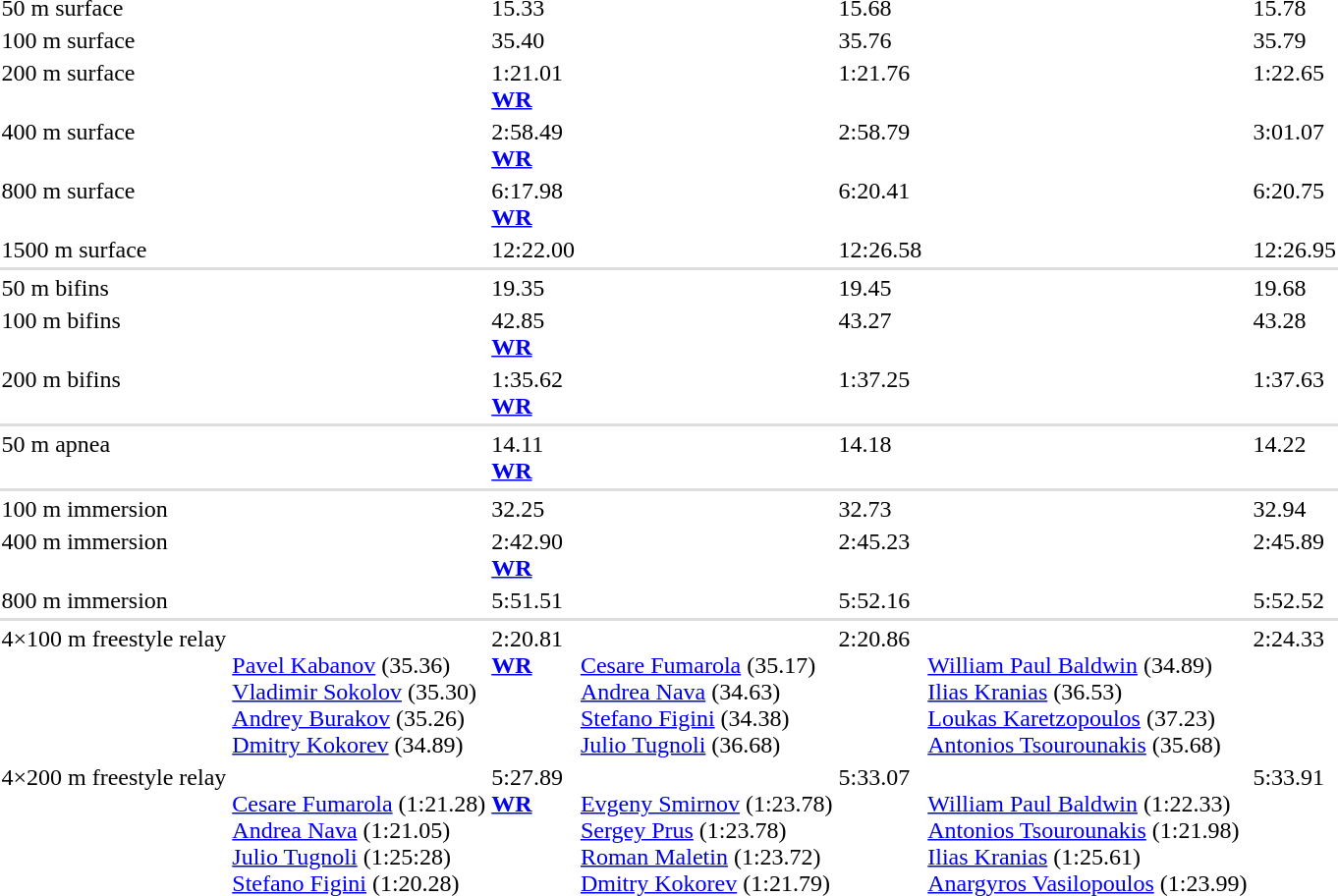<table>
<tr valign="top">
<td>50 m surface</td>
<td></td>
<td>15.33</td>
<td></td>
<td>15.68</td>
<td></td>
<td>15.78</td>
</tr>
<tr valign="top">
<td>100 m surface</td>
<td></td>
<td>35.40</td>
<td></td>
<td>35.76</td>
<td></td>
<td>35.79</td>
</tr>
<tr valign="top">
<td>200 m surface</td>
<td></td>
<td>1:21.01 <br> <strong><a href='#'>WR</a></strong></td>
<td></td>
<td>1:21.76</td>
<td></td>
<td>1:22.65</td>
</tr>
<tr valign="top">
<td>400 m surface</td>
<td></td>
<td>2:58.49 <br> <strong><a href='#'>WR</a></strong></td>
<td></td>
<td>2:58.79</td>
<td></td>
<td>3:01.07</td>
</tr>
<tr valign="top">
<td>800 m surface</td>
<td></td>
<td>6:17.98 <br> <strong><a href='#'>WR</a></strong></td>
<td></td>
<td>6:20.41</td>
<td></td>
<td>6:20.75</td>
</tr>
<tr valign="top">
<td>1500 m surface</td>
<td></td>
<td>12:22.00</td>
<td></td>
<td>12:26.58</td>
<td></td>
<td>12:26.95</td>
</tr>
<tr bgcolor=#DDDDDD>
<td colspan=7></td>
</tr>
<tr valign="top">
<td>50 m bifins</td>
<td></td>
<td>19.35</td>
<td></td>
<td>19.45</td>
<td></td>
<td>19.68</td>
</tr>
<tr valign="top">
<td>100 m bifins</td>
<td></td>
<td>42.85 <br> <strong><a href='#'>WR</a></strong></td>
<td></td>
<td>43.27</td>
<td></td>
<td>43.28</td>
</tr>
<tr valign="top">
<td>200 m bifins</td>
<td></td>
<td>1:35.62 <br> <strong><a href='#'>WR</a></strong></td>
<td></td>
<td>1:37.25</td>
<td></td>
<td>1:37.63</td>
</tr>
<tr bgcolor=#DDDDDD>
<td colspan=7></td>
</tr>
<tr valign="top">
<td>50 m apnea</td>
<td></td>
<td>14.11 <br> <strong><a href='#'>WR</a></strong></td>
<td></td>
<td>14.18</td>
<td></td>
<td>14.22</td>
</tr>
<tr bgcolor=#DDDDDD>
<td colspan=7></td>
</tr>
<tr valign="top">
<td>100 m immersion</td>
<td></td>
<td>32.25</td>
<td></td>
<td>32.73</td>
<td></td>
<td>32.94</td>
</tr>
<tr valign="top">
<td>400 m immersion</td>
<td></td>
<td>2:42.90 <br> <strong><a href='#'>WR</a></strong></td>
<td></td>
<td>2:45.23</td>
<td></td>
<td>2:45.89</td>
</tr>
<tr valign="top">
<td>800 m immersion</td>
<td></td>
<td>5:51.51</td>
<td></td>
<td>5:52.16</td>
<td></td>
<td>5:52.52</td>
</tr>
<tr bgcolor=#DDDDDD>
<td colspan=7></td>
</tr>
<tr valign="top">
<td>4×100 m freestyle relay</td>
<td><br><a href='#'>Pavel Kabanov</a> (35.36)<br><a href='#'>Vladimir Sokolov</a> (35.30)<br><a href='#'>Andrey Burakov</a> (35.26)<br><a href='#'>Dmitry Kokorev</a> (34.89)</td>
<td>2:20.81 <br> <strong><a href='#'>WR</a></strong></td>
<td><br><a href='#'>Cesare Fumarola</a> (35.17)<br><a href='#'>Andrea Nava</a> (34.63)<br><a href='#'>Stefano Figini</a> (34.38)<br><a href='#'>Julio Tugnoli</a> (36.68)</td>
<td>2:20.86</td>
<td><br><a href='#'>William Paul Baldwin</a> (34.89)<br><a href='#'>Ilias Kranias</a> (36.53)<br><a href='#'>Loukas Karetzopoulos</a> (37.23)<br><a href='#'>Antonios Tsourounakis</a> (35.68)</td>
<td>2:24.33</td>
</tr>
<tr valign="top">
<td>4×200 m freestyle relay</td>
<td><br><a href='#'>Cesare Fumarola</a> (1:21.28)<br><a href='#'>Andrea Nava</a> (1:21.05)<br><a href='#'>Julio Tugnoli</a> (1:25:28)<br><a href='#'>Stefano Figini</a> (1:20.28)</td>
<td>5:27.89 <br> <strong><a href='#'>WR</a></strong></td>
<td><br><a href='#'>Evgeny Smirnov</a> (1:23.78)<br><a href='#'>Sergey Prus</a> (1:23.78)<br><a href='#'>Roman Maletin</a> (1:23.72)<br><a href='#'>Dmitry Kokorev</a> (1:21.79)</td>
<td>5:33.07</td>
<td><br><a href='#'>William Paul Baldwin</a> (1:22.33)<br><a href='#'>Antonios Tsourounakis</a> (1:21.98)<br><a href='#'>Ilias Kranias</a> (1:25.61)<br><a href='#'>Anargyros Vasilopoulos</a> (1:23.99)</td>
<td>5:33.91</td>
</tr>
<tr valign="top">
</tr>
<tr bgcolor= e8e8e8>
</tr>
</table>
